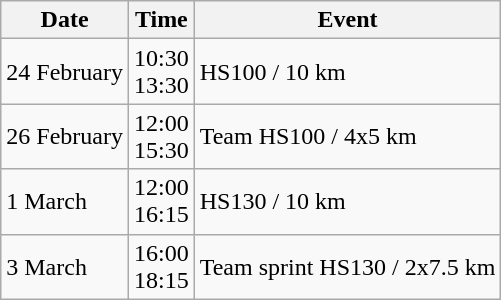<table class="wikitable">
<tr>
<th>Date</th>
<th>Time</th>
<th>Event</th>
</tr>
<tr>
<td>24 February</td>
<td>10:30<br>13:30</td>
<td>HS100 / 10 km</td>
</tr>
<tr>
<td>26 February</td>
<td>12:00<br>15:30</td>
<td>Team HS100 / 4x5 km</td>
</tr>
<tr>
<td>1 March</td>
<td>12:00<br>16:15</td>
<td>HS130 / 10 km</td>
</tr>
<tr>
<td>3 March</td>
<td>16:00<br>18:15</td>
<td>Team sprint HS130 / 2x7.5 km</td>
</tr>
</table>
